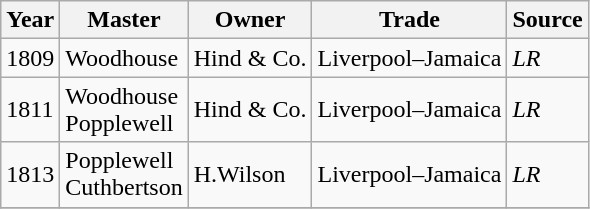<table class=" wikitable">
<tr>
<th>Year</th>
<th>Master</th>
<th>Owner</th>
<th>Trade</th>
<th>Source</th>
</tr>
<tr>
<td>1809</td>
<td>Woodhouse</td>
<td>Hind & Co.</td>
<td>Liverpool–Jamaica</td>
<td><em>LR</em></td>
</tr>
<tr>
<td>1811</td>
<td>Woodhouse<br>Popplewell</td>
<td>Hind & Co.</td>
<td>Liverpool–Jamaica</td>
<td><em>LR</em></td>
</tr>
<tr>
<td>1813</td>
<td>Popplewell<br>Cuthbertson</td>
<td>H.Wilson</td>
<td>Liverpool–Jamaica</td>
<td><em>LR</em></td>
</tr>
<tr>
</tr>
</table>
